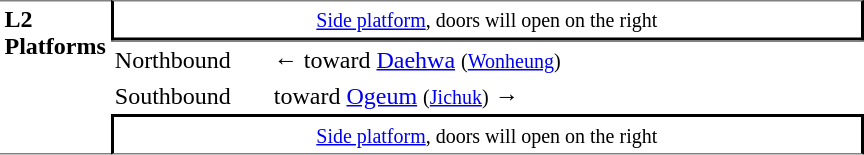<table table border=0 cellspacing=0 cellpadding=3>
<tr>
<td style="border-top:solid 1px gray;border-bottom:solid 1px gray;" width=50 rowspan=10 valign=top><strong>L2<br>Platforms</strong></td>
<td style="border-top:solid 1px gray;border-right:solid 2px black;border-left:solid 2px black;border-bottom:solid 2px black;text-align:center;" colspan=2><small><a href='#'>Side platform</a>, doors will open on the right </small></td>
</tr>
<tr>
<td style="border-bottom:solid 0px gray;border-top:solid 1px gray;" width=100>Northbound</td>
<td style="border-bottom:solid 0px gray;border-top:solid 1px gray;" width=390>←  toward <a href='#'>Daehwa</a> <small>(<a href='#'>Wonheung</a>)</small></td>
</tr>
<tr>
<td>Southbound</td>
<td>  toward <a href='#'>Ogeum</a> <small>(<a href='#'>Jichuk</a>)</small> →</td>
</tr>
<tr>
<td style="border-top:solid 2px black;border-right:solid 2px black;border-left:solid 2px black;border-bottom:solid 1px gray;text-align:center;" colspan=2><small><a href='#'>Side platform</a>, doors will open on the right </small></td>
</tr>
</table>
